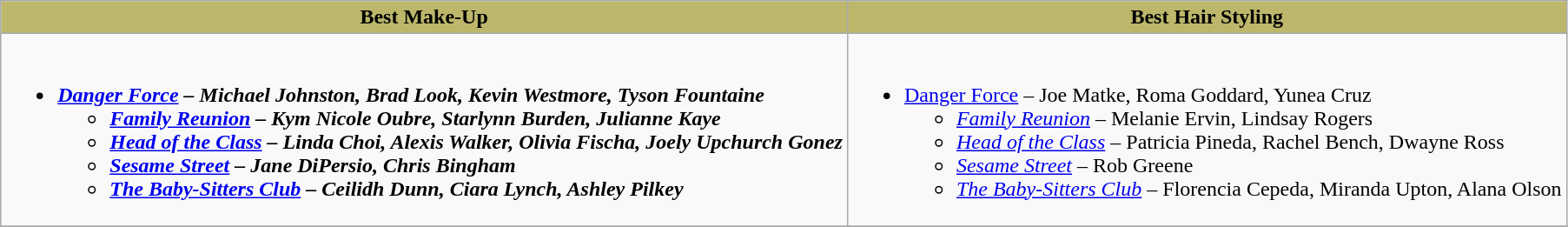<table class=wikitable>
<tr>
<th style="background:#BDB76B;">Best Make-Up</th>
<th style="background:#BDB76B;">Best Hair Styling</th>
</tr>
<tr>
<td valign="top"><br><ul><li><strong><em><a href='#'>Danger Force</a><em> – Michael Johnston, Brad Look, Kevin Westmore, Tyson Fountaine<strong><ul><li></em><a href='#'>Family Reunion</a><em> – Kym Nicole Oubre, Starlynn Burden, Julianne Kaye</li><li></em><a href='#'>Head of the Class</a><em> – Linda Choi, Alexis Walker, Olivia Fischa, Joely Upchurch Gonez</li><li></em><a href='#'>Sesame Street</a><em> – Jane DiPersio, Chris Bingham</li><li></em><a href='#'>The Baby-Sitters Club</a><em> – Ceilidh Dunn, Ciara Lynch, Ashley Pilkey</li></ul></li></ul></td>
<td valign="top"><br><ul><li></em></strong><a href='#'>Danger Force</a></em> – Joe Matke, Roma Goddard, Yunea Cruz</strong><ul><li><em><a href='#'>Family Reunion</a></em> – Melanie Ervin, Lindsay Rogers</li><li><em><a href='#'>Head of the Class</a></em> – Patricia Pineda, Rachel Bench, Dwayne Ross</li><li><em><a href='#'>Sesame Street</a></em> – Rob Greene</li><li><em><a href='#'>The Baby-Sitters Club</a></em> – Florencia Cepeda, Miranda Upton, Alana Olson</li></ul></li></ul></td>
</tr>
<tr>
</tr>
</table>
